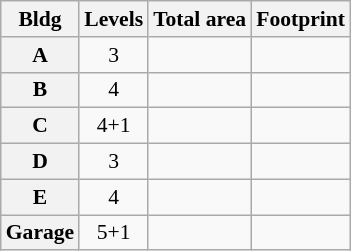<table class="wikitable sortable" style="font-size:90%;text-align:center;">
<tr>
<th>Bldg</th>
<th>Levels</th>
<th>Total area</th>
<th>Footprint</th>
</tr>
<tr>
<th>A</th>
<td>3</td>
<td></td>
<td></td>
</tr>
<tr>
<th>B</th>
<td>4</td>
<td></td>
<td></td>
</tr>
<tr>
<th>C</th>
<td>4+1</td>
<td></td>
<td></td>
</tr>
<tr>
<th>D</th>
<td>3</td>
<td></td>
<td></td>
</tr>
<tr>
<th>E</th>
<td>4</td>
<td></td>
<td></td>
</tr>
<tr>
<th>Garage</th>
<td>5+1</td>
<td></td>
<td></td>
</tr>
</table>
